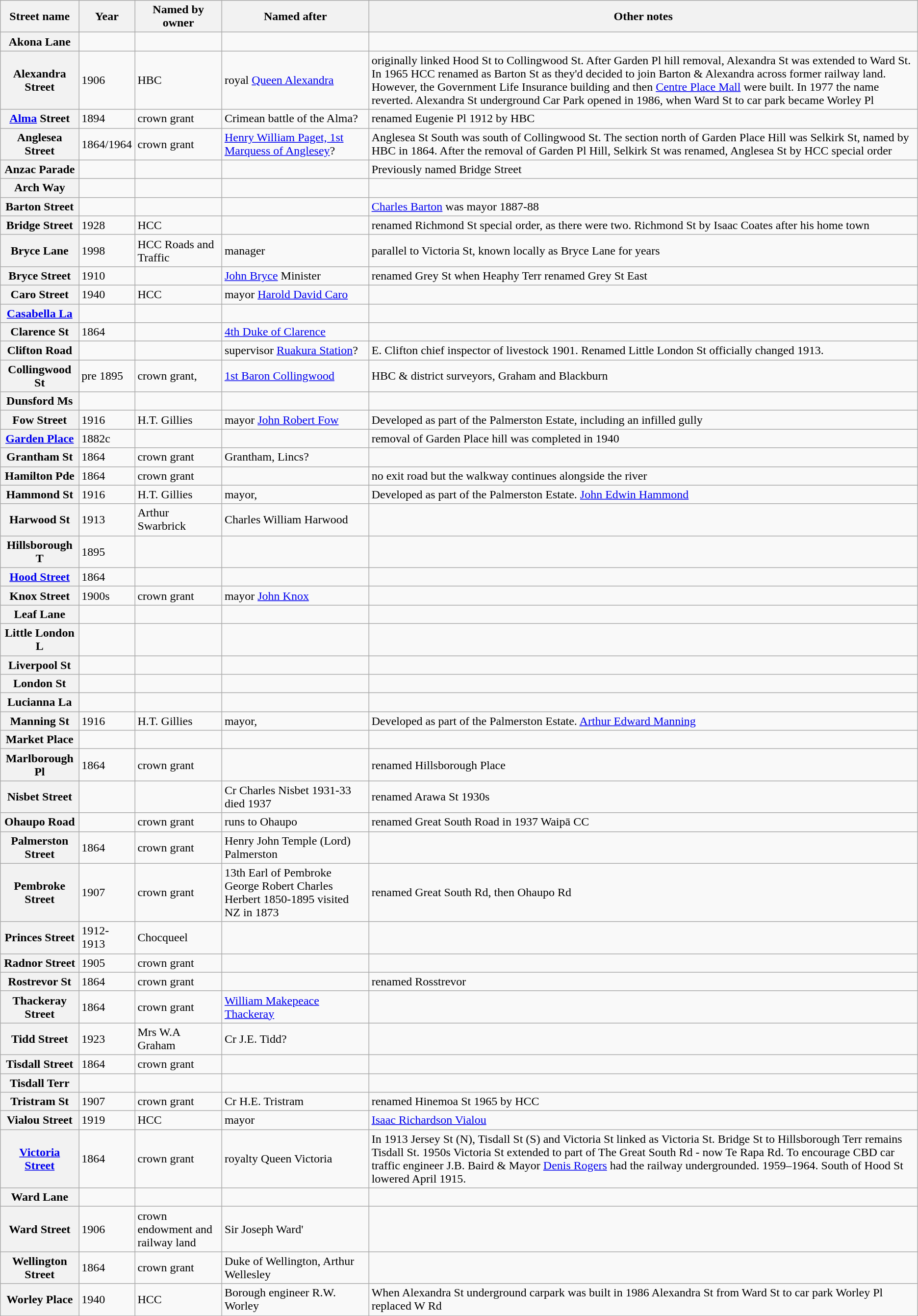<table class="wikitable sortable" border="1">
<tr>
<th>Street name</th>
<th><strong>Year</strong></th>
<th><strong>Named by owner</strong></th>
<th><strong>Named after</strong></th>
<th><strong>Other notes</strong></th>
</tr>
<tr>
<th>Akona Lane</th>
<td></td>
<td></td>
<td></td>
<td></td>
</tr>
<tr>
<th>Alexandra Street</th>
<td>1906</td>
<td>HBC</td>
<td>royal <a href='#'>Queen Alexandra</a></td>
<td>originally linked Hood St to Collingwood St. After Garden Pl hill removal, Alexandra St was extended to Ward St. In 1965 HCC renamed as Barton St as they'd decided to join Barton & Alexandra across former railway land. However, the Government Life Insurance building and then <a href='#'>Centre Place Mall</a> were built. In 1977 the name reverted. Alexandra St underground Car Park opened in 1986, when Ward St to car park became Worley Pl</td>
</tr>
<tr>
<th><a href='#'>Alma</a> Street</th>
<td>1894</td>
<td>crown grant</td>
<td>Crimean battle of the Alma?</td>
<td>renamed Eugenie Pl 1912 by HBC</td>
</tr>
<tr>
<th>Anglesea Street</th>
<td>1864/1964</td>
<td>crown grant</td>
<td><a href='#'>Henry William Paget, 1st Marquess of Anglesey</a>?</td>
<td>Anglesea St South was south of Collingwood St. The section north of Garden Place Hill was Selkirk St, named by HBC in 1864. After the removal of Garden Pl Hill, Selkirk St was renamed, Anglesea St by HCC special order</td>
</tr>
<tr>
<th>Anzac Parade</th>
<td></td>
<td></td>
<td></td>
<td>Previously named Bridge Street</td>
</tr>
<tr>
<th>Arch Way</th>
<td></td>
<td></td>
<td></td>
<td></td>
</tr>
<tr>
<th>Barton Street</th>
<td></td>
<td></td>
<td></td>
<td><a href='#'>Charles Barton</a> was mayor 1887-88</td>
</tr>
<tr>
<th>Bridge Street</th>
<td>1928</td>
<td>HCC</td>
<td></td>
<td>renamed Richmond St special order, as there were two. Richmond St by Isaac Coates after his home town</td>
</tr>
<tr>
<th>Bryce Lane</th>
<td>1998</td>
<td>HCC Roads and Traffic</td>
<td>manager</td>
<td>parallel to Victoria St, known locally as Bryce Lane for years</td>
</tr>
<tr>
<th>Bryce Street</th>
<td>1910</td>
<td></td>
<td><a href='#'>John Bryce</a> Minister</td>
<td>renamed Grey St when Heaphy Terr renamed Grey St East</td>
</tr>
<tr>
<th>Caro Street</th>
<td>1940</td>
<td>HCC</td>
<td>mayor <a href='#'>Harold David Caro</a></td>
<td></td>
</tr>
<tr>
<th><a href='#'>Casabella La</a></th>
<td></td>
<td></td>
<td></td>
<td></td>
</tr>
<tr>
<th>Clarence St</th>
<td>1864</td>
<td></td>
<td><a href='#'>4th Duke of Clarence</a></td>
<td></td>
</tr>
<tr>
<th>Clifton Road</th>
<td></td>
<td></td>
<td>supervisor <a href='#'>Ruakura Station</a>?</td>
<td>E. Clifton chief inspector of livestock 1901. Renamed Little London St officially changed 1913.</td>
</tr>
<tr>
<th>Collingwood St</th>
<td>pre 1895</td>
<td>crown grant,</td>
<td><a href='#'>1st Baron Collingwood</a></td>
<td>HBC & district surveyors, Graham and Blackburn</td>
</tr>
<tr>
<th>Dunsford Ms</th>
<td></td>
<td></td>
<td></td>
<td></td>
</tr>
<tr>
<th>Fow Street</th>
<td>1916</td>
<td>H.T. Gillies</td>
<td>mayor <a href='#'>John Robert Fow</a></td>
<td>Developed as part of the Palmerston Estate, including an infilled gully</td>
</tr>
<tr>
<th><a href='#'>Garden Place</a></th>
<td>1882c</td>
<td></td>
<td></td>
<td>removal of Garden Place hill was completed in 1940</td>
</tr>
<tr>
<th>Grantham St</th>
<td>1864</td>
<td>crown grant</td>
<td>Grantham, Lincs?</td>
<td></td>
</tr>
<tr>
<th>Hamilton Pde</th>
<td>1864</td>
<td>crown grant</td>
<td></td>
<td>no exit road but the walkway continues alongside the river</td>
</tr>
<tr>
<th>Hammond St</th>
<td>1916</td>
<td>H.T. Gillies</td>
<td>mayor,</td>
<td>Developed as part of the Palmerston Estate. <a href='#'>John Edwin Hammond</a></td>
</tr>
<tr>
<th>Harwood St</th>
<td>1913</td>
<td>Arthur Swarbrick</td>
<td>Charles William Harwood</td>
<td></td>
</tr>
<tr>
<th>Hillsborough T</th>
<td>1895</td>
<td></td>
<td></td>
<td></td>
</tr>
<tr>
<th><a href='#'>Hood Street</a></th>
<td>1864</td>
<td></td>
<td></td>
<td></td>
</tr>
<tr>
<th>Knox Street</th>
<td>1900s</td>
<td>crown grant</td>
<td>mayor <a href='#'>John Knox</a></td>
<td></td>
</tr>
<tr>
<th>Leaf Lane</th>
<td></td>
<td></td>
<td></td>
<td></td>
</tr>
<tr>
<th>Little London L</th>
<td></td>
<td></td>
<td></td>
<td></td>
</tr>
<tr>
<th>Liverpool St</th>
<td></td>
<td></td>
<td></td>
<td></td>
</tr>
<tr>
<th>London St</th>
<td></td>
<td></td>
<td></td>
<td></td>
</tr>
<tr>
<th>Lucianna La</th>
<td></td>
<td></td>
<td></td>
<td></td>
</tr>
<tr>
<th>Manning St</th>
<td>1916</td>
<td>H.T. Gillies</td>
<td>mayor,</td>
<td>Developed as part of the Palmerston Estate. <a href='#'>Arthur Edward Manning</a></td>
</tr>
<tr>
<th>Market Place</th>
<td></td>
<td></td>
<td></td>
<td></td>
</tr>
<tr>
<th>Marlborough Pl</th>
<td>1864</td>
<td>crown grant</td>
<td></td>
<td>renamed Hillsborough Place</td>
</tr>
<tr>
<th>Nisbet Street</th>
<td></td>
<td></td>
<td>Cr Charles Nisbet 1931-33 died 1937</td>
<td>renamed Arawa St 1930s</td>
</tr>
<tr>
<th>Ohaupo Road</th>
<td></td>
<td>crown grant</td>
<td>runs to Ohaupo</td>
<td>renamed Great South Road in 1937 Waipā CC</td>
</tr>
<tr>
<th>Palmerston Street</th>
<td>1864</td>
<td>crown grant</td>
<td>Henry John Temple (Lord) Palmerston</td>
<td></td>
</tr>
<tr>
<th>Pembroke Street</th>
<td>1907</td>
<td>crown grant</td>
<td>13th Earl of Pembroke George Robert Charles Herbert 1850-1895 visited NZ in 1873</td>
<td>renamed Great South Rd, then Ohaupo Rd</td>
</tr>
<tr>
<th>Princes Street</th>
<td>1912-1913</td>
<td>Chocqueel</td>
<td></td>
<td></td>
</tr>
<tr>
<th>Radnor Street</th>
<td>1905</td>
<td>crown grant</td>
<td></td>
<td></td>
</tr>
<tr>
<th>Rostrevor St</th>
<td>1864</td>
<td>crown grant</td>
<td></td>
<td>renamed Rosstrevor</td>
</tr>
<tr>
<th>Thackeray Street</th>
<td>1864</td>
<td>crown grant</td>
<td><a href='#'>William Makepeace Thackeray</a></td>
<td></td>
</tr>
<tr>
<th>Tidd Street</th>
<td>1923</td>
<td>Mrs W.A Graham</td>
<td>Cr J.E. Tidd?</td>
<td></td>
</tr>
<tr>
<th>Tisdall Street</th>
<td>1864</td>
<td>crown grant</td>
<td></td>
<td></td>
</tr>
<tr>
<th>Tisdall Terr</th>
<td></td>
<td></td>
<td></td>
<td></td>
</tr>
<tr>
<th>Tristram St</th>
<td>1907</td>
<td>crown grant</td>
<td>Cr H.E. Tristram</td>
<td>renamed Hinemoa St 1965 by HCC</td>
</tr>
<tr>
<th>Vialou Street</th>
<td>1919</td>
<td>HCC</td>
<td>mayor</td>
<td><a href='#'>Isaac Richardson Vialou</a></td>
</tr>
<tr>
<th><a href='#'>Victoria Street</a></th>
<td>1864</td>
<td>crown grant</td>
<td>royalty Queen Victoria</td>
<td>In 1913 Jersey St (N), Tisdall St (S) and Victoria St linked as Victoria St. Bridge St to Hillsborough Terr remains Tisdall St. 1950s Victoria St extended to part of The Great South Rd - now Te Rapa Rd. To encourage CBD car traffic engineer J.B. Baird & Mayor <a href='#'>Denis Rogers</a> had the railway undergrounded. 1959–1964. South of Hood St lowered April 1915.</td>
</tr>
<tr>
<th>Ward Lane</th>
<td></td>
<td></td>
<td></td>
<td></td>
</tr>
<tr>
<th>Ward Street</th>
<td>1906</td>
<td>crown endowment and railway land</td>
<td>Sir Joseph Ward'</td>
<td></td>
</tr>
<tr>
<th>Wellington Street</th>
<td>1864</td>
<td>crown grant</td>
<td>Duke of Wellington, Arthur Wellesley</td>
<td></td>
</tr>
<tr>
<th>Worley Place</th>
<td>1940</td>
<td>HCC</td>
<td>Borough engineer R.W. Worley</td>
<td>When Alexandra St underground carpark was built in 1986 Alexandra St from Ward St to car park Worley Pl replaced W Rd</td>
</tr>
</table>
